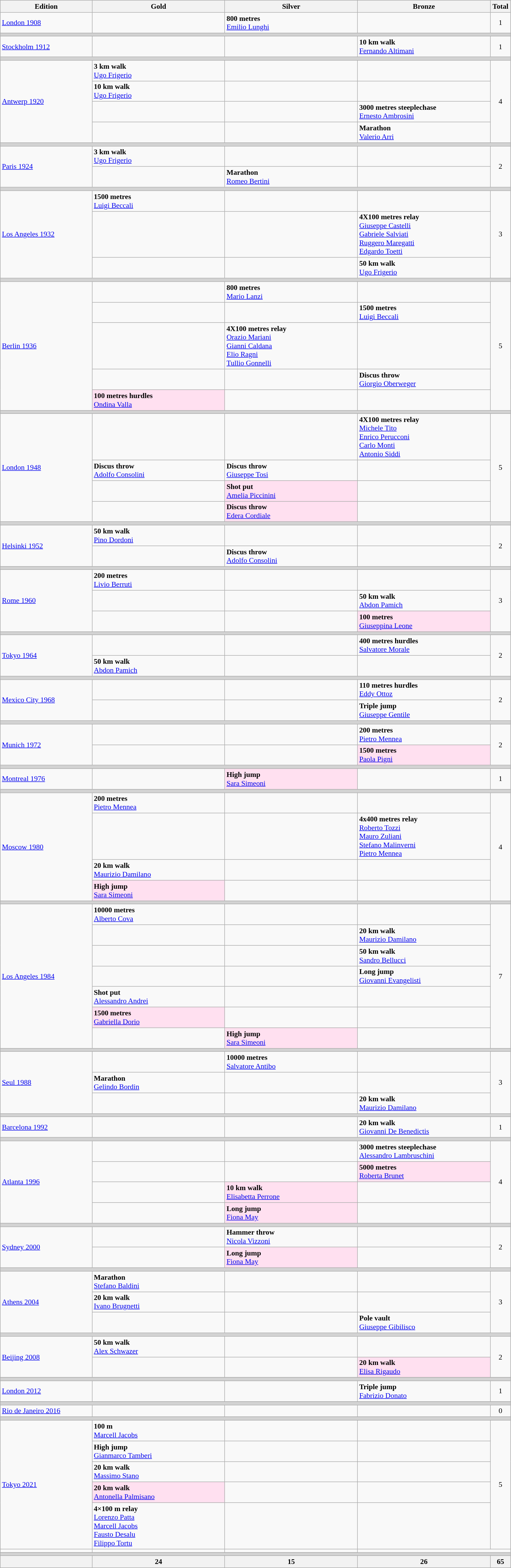<table class="wikitable" width=80% style="font-size:90%; text-align:left;">
<tr>
<th width=18%>Edition</th>
<th width=26%> Gold</th>
<th width=26%> Silver</th>
<th width=26%> Bronze</th>
<th width=4%>Total</th>
</tr>
<tr>
<td> <a href='#'>London 1908</a></td>
<td></td>
<td><strong>800 metres</strong><br><a href='#'>Emilio Lunghi</a></td>
<td></td>
<td align=center>1</td>
</tr>
<tr bgcolor=lightgrey>
<td colspan=5></td>
</tr>
<tr>
<td> <a href='#'>Stockholm 1912</a></td>
<td></td>
<td></td>
<td><strong>10 km walk</strong><br><a href='#'>Fernando Altimani</a></td>
<td align=center>1</td>
</tr>
<tr bgcolor=lightgrey>
<td colspan=5></td>
</tr>
<tr>
<td rowspan=4> <a href='#'>Antwerp 1920</a></td>
<td><strong>3 km walk</strong><br><a href='#'>Ugo Frigerio</a></td>
<td></td>
<td></td>
<td rowspan=4 align=center>4</td>
</tr>
<tr>
<td><strong>10 km walk</strong><br><a href='#'>Ugo Frigerio</a></td>
<td></td>
<td></td>
</tr>
<tr>
<td></td>
<td></td>
<td><strong>3000 metres steeplechase</strong><br><a href='#'>Ernesto Ambrosini</a></td>
</tr>
<tr>
<td></td>
<td></td>
<td><strong>Marathon</strong><br><a href='#'>Valerio Arri</a></td>
</tr>
<tr bgcolor=lightgrey>
<td colspan=5></td>
</tr>
<tr>
<td rowspan=2> <a href='#'>Paris 1924</a></td>
<td><strong>3 km walk</strong><br><a href='#'>Ugo Frigerio</a></td>
<td></td>
<td></td>
<td rowspan=2 align=center>2</td>
</tr>
<tr>
<td></td>
<td><strong>Marathon</strong><br><a href='#'>Romeo Bertini</a></td>
<td></td>
</tr>
<tr bgcolor=lightgrey>
<td colspan=5></td>
</tr>
<tr>
<td rowspan=3> <a href='#'>Los Angeles 1932</a></td>
<td><strong>1500 metres</strong><br><a href='#'>Luigi Beccali</a></td>
<td></td>
<td></td>
<td rowspan=3 align=center>3</td>
</tr>
<tr>
<td></td>
<td></td>
<td><strong>4X100 metres relay</strong><br><a href='#'>Giuseppe Castelli</a><br><a href='#'>Gabriele Salviati</a><br><a href='#'>Ruggero Maregatti</a><br><a href='#'>Edgardo Toetti</a></td>
</tr>
<tr>
<td></td>
<td></td>
<td><strong>50 km walk</strong><br><a href='#'>Ugo Frigerio</a></td>
</tr>
<tr bgcolor=lightgrey>
<td colspan=5></td>
</tr>
<tr>
<td rowspan=5> <a href='#'>Berlin 1936</a></td>
<td></td>
<td><strong>800 metres</strong><br><a href='#'>Mario Lanzi</a></td>
<td></td>
<td rowspan=5 align=center>5</td>
</tr>
<tr>
<td></td>
<td></td>
<td><strong>1500 metres</strong><br><a href='#'>Luigi Beccali</a></td>
</tr>
<tr>
<td></td>
<td><strong>4X100 metres relay</strong><br><a href='#'>Orazio Mariani</a><br><a href='#'>Gianni Caldana</a><br><a href='#'>Elio Ragni</a><br><a href='#'>Tullio Gonnelli</a></td>
<td></td>
</tr>
<tr>
<td></td>
<td></td>
<td><strong>Discus throw</strong><br><a href='#'>Giorgio Oberweger</a></td>
</tr>
<tr>
<td bgcolor=FFE0F0><strong>100 metres hurdles</strong><br><a href='#'>Ondina Valla</a></td>
<td></td>
<td></td>
</tr>
<tr bgcolor=lightgrey>
<td colspan=5></td>
</tr>
<tr>
<td rowspan=4> <a href='#'>London 1948</a></td>
<td></td>
<td></td>
<td><strong>4X100 metres relay</strong><br><a href='#'>Michele Tito</a><br><a href='#'>Enrico Perucconi</a><br><a href='#'>Carlo Monti</a><br><a href='#'>Antonio Siddi</a></td>
<td rowspan=4 align=center>5</td>
</tr>
<tr>
<td><strong>Discus throw</strong><br><a href='#'>Adolfo Consolini</a></td>
<td><strong>Discus throw</strong><br><a href='#'>Giuseppe Tosi</a></td>
<td></td>
</tr>
<tr>
<td></td>
<td bgcolor=FFE0F0><strong>Shot put</strong><br><a href='#'>Amelia Piccinini</a></td>
<td></td>
</tr>
<tr>
<td></td>
<td bgcolor=FFE0F0><strong>Discus throw</strong><br><a href='#'>Edera Cordiale</a></td>
<td></td>
</tr>
<tr bgcolor=lightgrey>
<td colspan=5></td>
</tr>
<tr>
<td rowspan=2> <a href='#'>Helsinki 1952</a></td>
<td><strong>50 km walk</strong><br><a href='#'>Pino Dordoni</a></td>
<td></td>
<td></td>
<td rowspan=2 align=center>2</td>
</tr>
<tr>
<td></td>
<td><strong>Discus throw</strong><br><a href='#'>Adolfo Consolini</a></td>
<td></td>
</tr>
<tr bgcolor=lightgrey>
<td colspan=5></td>
</tr>
<tr>
<td rowspan=3> <a href='#'>Rome 1960</a></td>
<td><strong>200 metres</strong><br><a href='#'>Livio Berruti</a></td>
<td></td>
<td></td>
<td rowspan=3 align=center>3</td>
</tr>
<tr>
<td></td>
<td></td>
<td><strong>50 km walk</strong><br><a href='#'>Abdon Pamich</a></td>
</tr>
<tr>
<td></td>
<td></td>
<td bgcolor=FFE0F0><strong>100 metres</strong><br><a href='#'>Giuseppina Leone</a></td>
</tr>
<tr bgcolor=lightgrey>
<td colspan=5></td>
</tr>
<tr>
<td rowspan=2> <a href='#'>Tokyo 1964</a></td>
<td></td>
<td></td>
<td><strong>400 metres hurdles</strong><br><a href='#'>Salvatore Morale</a></td>
<td rowspan=2 align=center>2</td>
</tr>
<tr>
<td><strong>50 km walk</strong><br><a href='#'>Abdon Pamich</a></td>
<td></td>
<td></td>
</tr>
<tr bgcolor=lightgrey>
<td colspan=5></td>
</tr>
<tr>
<td rowspan=2> <a href='#'>Mexico City 1968</a></td>
<td></td>
<td></td>
<td><strong>110 metres hurdles</strong><br><a href='#'>Eddy Ottoz</a></td>
<td rowspan=2 align=center>2</td>
</tr>
<tr>
<td></td>
<td></td>
<td><strong>Triple jump</strong><br><a href='#'>Giuseppe Gentile</a></td>
</tr>
<tr bgcolor=lightgrey>
<td colspan=5></td>
</tr>
<tr>
<td rowspan=2> <a href='#'>Munich 1972</a></td>
<td></td>
<td></td>
<td><strong>200 metres</strong><br><a href='#'>Pietro Mennea</a></td>
<td rowspan=2 align=center>2</td>
</tr>
<tr>
<td></td>
<td></td>
<td bgcolor=FFE0F0><strong>1500 metres</strong><br><a href='#'>Paola Pigni</a></td>
</tr>
<tr bgcolor=lightgrey>
<td colspan=5></td>
</tr>
<tr>
<td> <a href='#'>Montreal 1976</a></td>
<td></td>
<td bgcolor=FFE0F0><strong>High jump</strong><br><a href='#'>Sara Simeoni</a></td>
<td></td>
<td align=center>1</td>
</tr>
<tr bgcolor=lightgrey>
<td colspan=5></td>
</tr>
<tr>
<td rowspan=4> <a href='#'>Moscow 1980</a></td>
<td><strong>200 metres</strong><br><a href='#'>Pietro Mennea</a></td>
<td></td>
<td></td>
<td rowspan=4 align=center>4</td>
</tr>
<tr>
<td></td>
<td></td>
<td><strong>4x400 metres relay</strong><br><a href='#'>Roberto Tozzi</a><br><a href='#'>Mauro Zuliani</a><br><a href='#'>Stefano Malinverni</a><br><a href='#'>Pietro Mennea</a></td>
</tr>
<tr>
<td><strong>20 km walk</strong><br><a href='#'>Maurizio Damilano</a></td>
<td></td>
<td></td>
</tr>
<tr>
<td bgcolor=FFE0F0><strong>High jump</strong><br><a href='#'>Sara Simeoni</a></td>
<td></td>
<td></td>
</tr>
<tr bgcolor=lightgrey>
<td colspan=5></td>
</tr>
<tr>
<td rowspan=7> <a href='#'>Los Angeles 1984</a></td>
<td><strong>10000 metres</strong><br><a href='#'>Alberto Cova</a></td>
<td></td>
<td></td>
<td rowspan=7 align=center>7</td>
</tr>
<tr>
<td></td>
<td></td>
<td><strong>20 km walk</strong><br><a href='#'>Maurizio Damilano</a></td>
</tr>
<tr>
<td></td>
<td></td>
<td><strong>50 km walk</strong><br><a href='#'>Sandro Bellucci</a></td>
</tr>
<tr>
<td></td>
<td></td>
<td><strong>Long jump</strong><br><a href='#'>Giovanni Evangelisti</a></td>
</tr>
<tr>
<td><strong>Shot put</strong><br><a href='#'>Alessandro Andrei</a></td>
<td></td>
<td></td>
</tr>
<tr>
<td bgcolor=FFE0F0><strong>1500 metres</strong><br><a href='#'>Gabriella Dorio</a></td>
<td></td>
<td></td>
</tr>
<tr>
<td></td>
<td bgcolor=FFE0F0><strong>High jump</strong><br><a href='#'>Sara Simeoni</a></td>
<td></td>
</tr>
<tr bgcolor=lightgrey>
<td colspan=5></td>
</tr>
<tr>
<td rowspan=3> <a href='#'>Seul 1988</a></td>
<td></td>
<td><strong>10000 metres</strong><br><a href='#'>Salvatore Antibo</a></td>
<td></td>
<td rowspan=3 align=center>3</td>
</tr>
<tr>
<td><strong>Marathon</strong><br><a href='#'>Gelindo Bordin</a></td>
<td></td>
<td></td>
</tr>
<tr>
<td></td>
<td></td>
<td><strong>20 km walk</strong><br><a href='#'>Maurizio Damilano</a></td>
</tr>
<tr bgcolor=lightgrey>
<td colspan=5></td>
</tr>
<tr>
<td rowspan=1> <a href='#'>Barcelona 1992</a></td>
<td></td>
<td></td>
<td><strong>20 km walk</strong><br><a href='#'>Giovanni De Benedictis</a></td>
<td rowspan=1 align=center>1</td>
</tr>
<tr bgcolor=lightgrey>
<td colspan=5></td>
</tr>
<tr>
<td rowspan=4> <a href='#'>Atlanta 1996</a></td>
<td></td>
<td></td>
<td><strong>3000 metres steeplechase</strong><br><a href='#'>Alessandro Lambruschini</a></td>
<td rowspan=4 align=center>4</td>
</tr>
<tr>
<td></td>
<td></td>
<td bgcolor=FFE0F0><strong>5000 metres</strong><br><a href='#'>Roberta Brunet</a></td>
</tr>
<tr>
<td></td>
<td bgcolor=FFE0F0><strong>10 km walk</strong><br><a href='#'>Elisabetta Perrone</a></td>
<td></td>
</tr>
<tr>
<td></td>
<td bgcolor=FFE0F0><strong>Long jump</strong><br><a href='#'>Fiona May</a></td>
<td></td>
</tr>
<tr bgcolor=lightgrey>
<td colspan=5></td>
</tr>
<tr>
<td rowspan=2> <a href='#'>Sydney 2000</a></td>
<td></td>
<td><strong>Hammer throw</strong><br><a href='#'>Nicola Vizzoni</a></td>
<td></td>
<td rowspan=2 align=center>2</td>
</tr>
<tr>
<td></td>
<td bgcolor=FFE0F0><strong>Long jump</strong><br><a href='#'>Fiona May</a></td>
<td></td>
</tr>
<tr bgcolor=lightgrey>
<td colspan=5></td>
</tr>
<tr>
<td rowspan=3> <a href='#'>Athens 2004</a></td>
<td><strong>Marathon</strong><br><a href='#'>Stefano Baldini</a></td>
<td></td>
<td></td>
<td rowspan=3 align=center>3</td>
</tr>
<tr>
<td><strong>20 km walk</strong><br><a href='#'>Ivano Brugnetti</a></td>
<td></td>
<td></td>
</tr>
<tr>
<td></td>
<td></td>
<td><strong>Pole vault</strong><br><a href='#'>Giuseppe Gibilisco</a></td>
</tr>
<tr bgcolor=lightgrey>
<td colspan=5></td>
</tr>
<tr>
<td rowspan=2> <a href='#'>Beijing 2008</a></td>
<td><strong>50 km walk</strong><br><a href='#'>Alex Schwazer</a></td>
<td></td>
<td></td>
<td rowspan=2 align=center>2</td>
</tr>
<tr>
<td></td>
<td></td>
<td bgcolor=FFE0F0><strong>20 km walk</strong><br><a href='#'>Elisa Rigaudo</a></td>
</tr>
<tr>
</tr>
<tr bgcolor=lightgrey>
<td colspan=5></td>
</tr>
<tr>
<td> <a href='#'>London 2012</a></td>
<td></td>
<td></td>
<td><strong>Triple jump</strong><br><a href='#'>Fabrizio Donato</a></td>
<td rowspan=1 align=center>1</td>
</tr>
<tr>
</tr>
<tr bgcolor=lightgrey>
<td colspan=5></td>
</tr>
<tr>
<td> <a href='#'>Rio de Janeiro 2016</a></td>
<td></td>
<td></td>
<td></td>
<td rowspan=1 align=center>0</td>
</tr>
<tr>
</tr>
<tr bgcolor=lightgrey>
<td colspan=5></td>
</tr>
<tr>
<td rowspan=5> <a href='#'>Tokyo 2021</a></td>
<td><strong>100 m</strong><br><a href='#'>Marcell Jacobs</a></td>
<td></td>
<td></td>
<td rowspan=5 align=center>5</td>
</tr>
<tr>
<td><strong>High jump</strong><br><a href='#'>Gianmarco Tamberi</a></td>
<td></td>
<td></td>
</tr>
<tr>
<td><strong>20 km walk</strong><br><a href='#'>Massimo Stano</a></td>
<td></td>
<td></td>
</tr>
<tr>
<td bgcolor=FFE0F0><strong>20 km walk</strong><br><a href='#'>Antonella Palmisano</a></td>
<td></td>
<td></td>
</tr>
<tr>
<td><strong>4×100 m relay</strong><br><a href='#'>Lorenzo Patta</a><br><a href='#'>Marcell Jacobs</a><br><a href='#'>Fausto Desalu</a><br><a href='#'>Filippo Tortu</a></td>
<td></td>
<td></td>
</tr>
<tr>
<td></td>
<td></td>
<td></td>
</tr>
<tr>
</tr>
<tr bgcolor=lightgrey>
<td colspan=5></td>
</tr>
<tr>
<th></th>
<th>24</th>
<th>15</th>
<th>26</th>
<th>65</th>
</tr>
</table>
